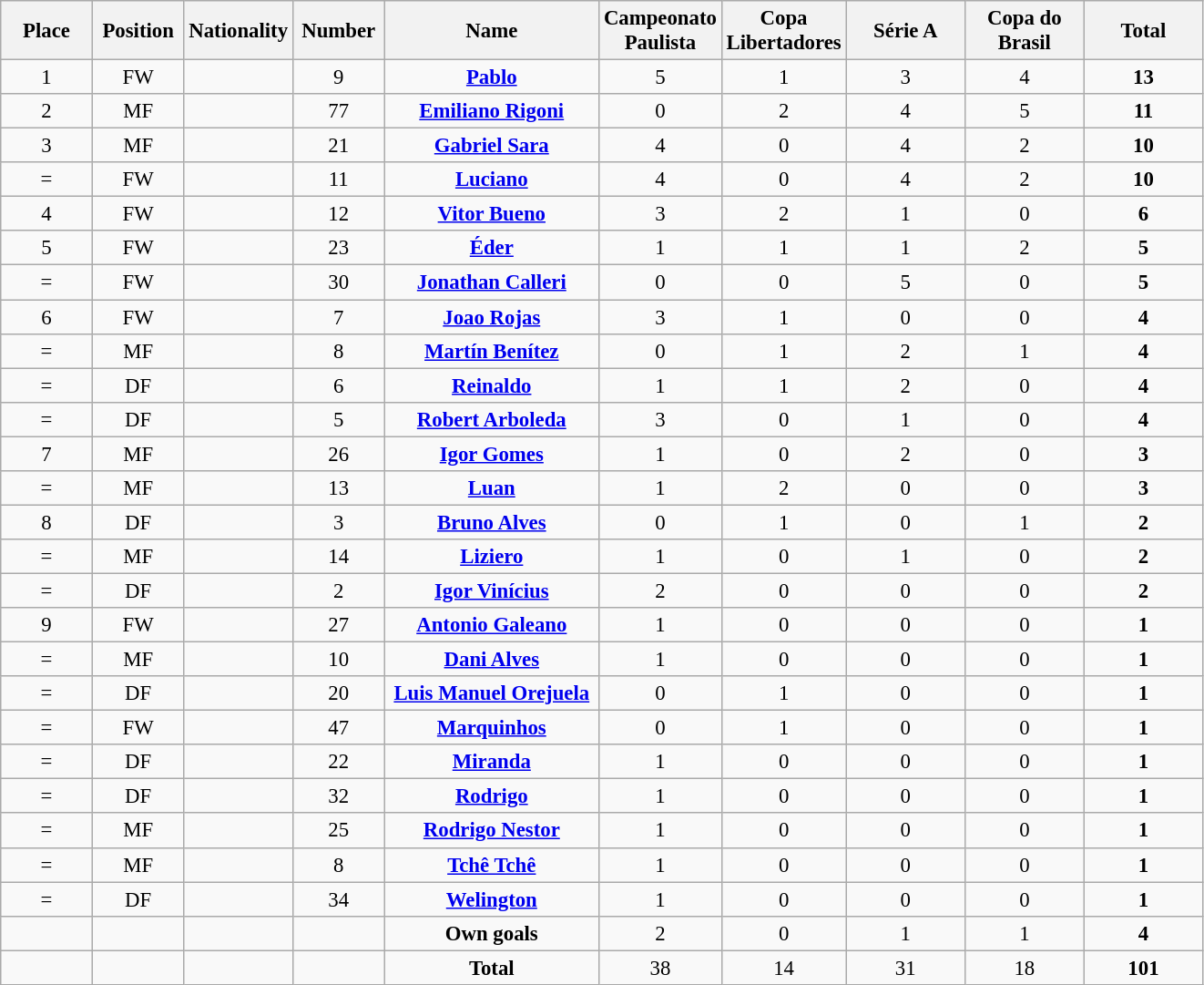<table class="wikitable" style="font-size: 95%; text-align: center;">
<tr>
<th width=60>Place</th>
<th width=60>Position</th>
<th width=60>Nationality</th>
<th width=60>Number</th>
<th width=150>Name</th>
<th width=80>Campeonato Paulista</th>
<th width=80>Copa Libertadores</th>
<th width=80>Série A</th>
<th width=80>Copa do Brasil</th>
<th width=80>Total</th>
</tr>
<tr>
<td>1</td>
<td>FW</td>
<td></td>
<td>9</td>
<td><strong><a href='#'>Pablo</a></strong></td>
<td>5</td>
<td>1</td>
<td>3</td>
<td>4</td>
<td><strong>13</strong></td>
</tr>
<tr>
<td>2</td>
<td>MF</td>
<td></td>
<td>77</td>
<td><strong><a href='#'>Emiliano Rigoni</a></strong></td>
<td>0</td>
<td>2</td>
<td>4</td>
<td>5</td>
<td><strong>11</strong></td>
</tr>
<tr>
<td>3</td>
<td>MF</td>
<td></td>
<td>21</td>
<td><strong><a href='#'>Gabriel Sara</a></strong></td>
<td>4</td>
<td>0</td>
<td>4</td>
<td>2</td>
<td><strong>10</strong></td>
</tr>
<tr>
<td>=</td>
<td>FW</td>
<td></td>
<td>11</td>
<td><strong><a href='#'>Luciano</a></strong></td>
<td>4</td>
<td>0</td>
<td>4</td>
<td>2</td>
<td><strong>10</strong></td>
</tr>
<tr>
<td>4</td>
<td>FW</td>
<td></td>
<td>12</td>
<td><strong><a href='#'>Vitor Bueno</a></strong></td>
<td>3</td>
<td>2</td>
<td>1</td>
<td>0</td>
<td><strong>6</strong></td>
</tr>
<tr>
<td>5</td>
<td>FW</td>
<td> </td>
<td>23</td>
<td><strong><a href='#'>Éder</a></strong></td>
<td>1</td>
<td>1</td>
<td>1</td>
<td>2</td>
<td><strong>5</strong></td>
</tr>
<tr>
<td>=</td>
<td>FW</td>
<td></td>
<td>30</td>
<td><strong><a href='#'>Jonathan Calleri</a></strong></td>
<td>0</td>
<td>0</td>
<td>5</td>
<td>0</td>
<td><strong>5</strong></td>
</tr>
<tr>
<td>6</td>
<td>FW</td>
<td></td>
<td>7</td>
<td><strong><a href='#'>Joao Rojas</a></strong></td>
<td>3</td>
<td>1</td>
<td>0</td>
<td>0</td>
<td><strong>4</strong></td>
</tr>
<tr>
<td>=</td>
<td>MF</td>
<td></td>
<td>8</td>
<td><strong><a href='#'>Martín Benítez</a></strong></td>
<td>0</td>
<td>1</td>
<td>2</td>
<td>1</td>
<td><strong>4</strong></td>
</tr>
<tr>
<td>=</td>
<td>DF</td>
<td></td>
<td>6</td>
<td><strong><a href='#'>Reinaldo</a></strong></td>
<td>1</td>
<td>1</td>
<td>2</td>
<td>0</td>
<td><strong>4</strong></td>
</tr>
<tr>
<td>=</td>
<td>DF</td>
<td></td>
<td>5</td>
<td><strong><a href='#'>Robert Arboleda</a></strong></td>
<td>3</td>
<td>0</td>
<td>1</td>
<td>0</td>
<td><strong>4</strong></td>
</tr>
<tr>
<td>7</td>
<td>MF</td>
<td></td>
<td>26</td>
<td><strong><a href='#'>Igor Gomes</a></strong></td>
<td>1</td>
<td>0</td>
<td>2</td>
<td>0</td>
<td><strong>3</strong></td>
</tr>
<tr>
<td>=</td>
<td>MF</td>
<td></td>
<td>13</td>
<td><strong><a href='#'>Luan</a></strong></td>
<td>1</td>
<td>2</td>
<td>0</td>
<td>0</td>
<td><strong>3</strong></td>
</tr>
<tr>
<td>8</td>
<td>DF</td>
<td></td>
<td>3</td>
<td><strong><a href='#'>Bruno Alves</a></strong></td>
<td>0</td>
<td>1</td>
<td>0</td>
<td>1</td>
<td><strong>2</strong></td>
</tr>
<tr>
<td>=</td>
<td>MF</td>
<td></td>
<td>14</td>
<td><strong><a href='#'>Liziero</a></strong></td>
<td>1</td>
<td>0</td>
<td>1</td>
<td>0</td>
<td><strong>2</strong></td>
</tr>
<tr>
<td>=</td>
<td>DF</td>
<td></td>
<td>2</td>
<td><strong><a href='#'>Igor Vinícius</a></strong></td>
<td>2</td>
<td>0</td>
<td>0</td>
<td>0</td>
<td><strong>2</strong></td>
</tr>
<tr>
<td>9</td>
<td>FW</td>
<td></td>
<td>27</td>
<td><strong><a href='#'>Antonio Galeano</a></strong></td>
<td>1</td>
<td>0</td>
<td>0</td>
<td>0</td>
<td><strong>1</strong></td>
</tr>
<tr>
<td>=</td>
<td>MF</td>
<td></td>
<td>10</td>
<td><strong><a href='#'>Dani Alves</a></strong></td>
<td>1</td>
<td>0</td>
<td>0</td>
<td>0</td>
<td><strong>1</strong></td>
</tr>
<tr>
<td>=</td>
<td>DF</td>
<td></td>
<td>20</td>
<td><strong><a href='#'>Luis Manuel Orejuela</a></strong></td>
<td>0</td>
<td>1</td>
<td>0</td>
<td>0</td>
<td><strong>1</strong></td>
</tr>
<tr>
<td>=</td>
<td>FW</td>
<td></td>
<td>47</td>
<td><strong><a href='#'>Marquinhos</a></strong></td>
<td>0</td>
<td>1</td>
<td>0</td>
<td>0</td>
<td><strong>1</strong></td>
</tr>
<tr>
<td>=</td>
<td>DF</td>
<td></td>
<td>22</td>
<td><strong><a href='#'>Miranda</a></strong></td>
<td>1</td>
<td>0</td>
<td>0</td>
<td>0</td>
<td><strong>1</strong></td>
</tr>
<tr>
<td>=</td>
<td>DF</td>
<td></td>
<td>32</td>
<td><strong><a href='#'>Rodrigo</a></strong></td>
<td>1</td>
<td>0</td>
<td>0</td>
<td>0</td>
<td><strong>1</strong></td>
</tr>
<tr>
<td>=</td>
<td>MF</td>
<td></td>
<td>25</td>
<td><strong><a href='#'>Rodrigo Nestor</a></strong></td>
<td>1</td>
<td>0</td>
<td>0</td>
<td>0</td>
<td><strong>1</strong></td>
</tr>
<tr>
<td>=</td>
<td>MF</td>
<td></td>
<td>8</td>
<td><strong><a href='#'>Tchê Tchê</a></strong></td>
<td>1</td>
<td>0</td>
<td>0</td>
<td>0</td>
<td><strong>1</strong></td>
</tr>
<tr>
<td>=</td>
<td>DF</td>
<td></td>
<td>34</td>
<td><strong><a href='#'>Welington</a></strong></td>
<td>1</td>
<td>0</td>
<td>0</td>
<td>0</td>
<td><strong>1</strong></td>
</tr>
<tr>
<td></td>
<td></td>
<td></td>
<td></td>
<td><strong>Own goals</strong></td>
<td>2</td>
<td>0</td>
<td>1</td>
<td>1</td>
<td><strong>4</strong></td>
</tr>
<tr>
<td></td>
<td></td>
<td></td>
<td></td>
<td><strong>Total</strong></td>
<td>38</td>
<td>14</td>
<td>31</td>
<td>18</td>
<td><strong>101</strong></td>
</tr>
</table>
